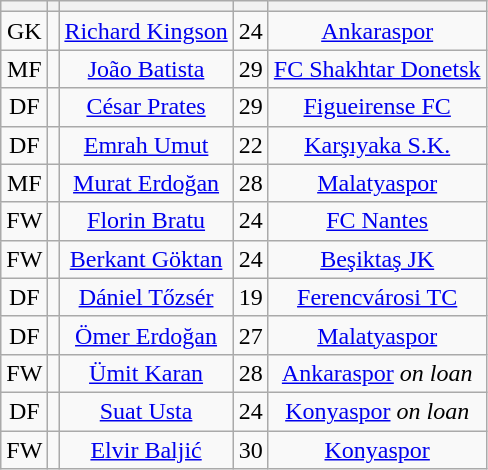<table class="wikitable sortable" style="text-align: center">
<tr>
<th></th>
<th></th>
<th></th>
<th></th>
<th></th>
</tr>
<tr>
<td>GK</td>
<td></td>
<td><a href='#'>Richard Kingson</a></td>
<td>24</td>
<td><a href='#'>Ankaraspor</a></td>
</tr>
<tr>
<td>MF</td>
<td></td>
<td><a href='#'>João Batista</a></td>
<td>29</td>
<td><a href='#'>FC Shakhtar Donetsk</a></td>
</tr>
<tr>
<td>DF</td>
<td></td>
<td><a href='#'>César Prates</a></td>
<td>29</td>
<td><a href='#'>Figueirense FC</a></td>
</tr>
<tr>
<td>DF</td>
<td></td>
<td><a href='#'>Emrah Umut</a></td>
<td>22</td>
<td><a href='#'>Karşıyaka S.K.</a></td>
</tr>
<tr>
<td>MF</td>
<td></td>
<td><a href='#'>Murat Erdoğan</a></td>
<td>28</td>
<td><a href='#'>Malatyaspor</a></td>
</tr>
<tr>
<td>FW</td>
<td></td>
<td><a href='#'>Florin Bratu</a></td>
<td>24</td>
<td><a href='#'>FC Nantes</a></td>
</tr>
<tr>
<td>FW</td>
<td></td>
<td><a href='#'>Berkant Göktan</a></td>
<td>24</td>
<td><a href='#'>Beşiktaş JK</a></td>
</tr>
<tr>
<td>DF</td>
<td></td>
<td><a href='#'>Dániel Tőzsér</a></td>
<td>19</td>
<td><a href='#'>Ferencvárosi TC</a></td>
</tr>
<tr>
<td>DF</td>
<td></td>
<td><a href='#'>Ömer Erdoğan</a></td>
<td>27</td>
<td><a href='#'>Malatyaspor</a></td>
</tr>
<tr>
<td>FW</td>
<td></td>
<td><a href='#'>Ümit Karan</a></td>
<td>28</td>
<td><a href='#'>Ankaraspor</a> <em>on loan</em></td>
</tr>
<tr>
<td>DF</td>
<td></td>
<td><a href='#'>Suat Usta</a></td>
<td>24</td>
<td><a href='#'>Konyaspor</a> <em>on loan</em></td>
</tr>
<tr>
<td>FW</td>
<td></td>
<td><a href='#'>Elvir Baljić</a></td>
<td>30</td>
<td><a href='#'>Konyaspor</a></td>
</tr>
</table>
